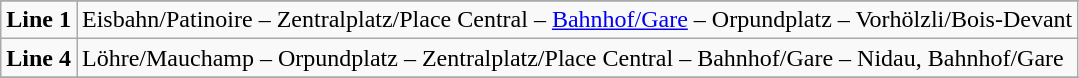<table class="wikitable">
<tr style="background:#E0E0E0;">
</tr>
<tr>
<td><strong>Line 1</strong></td>
<td>Eisbahn/Patinoire – Zentralplatz/Place Central – <a href='#'>Bahnhof/Gare</a> – Orpundplatz – Vorhölzli/Bois-Devant</td>
</tr>
<tr>
<td><strong>Line 4</strong></td>
<td>Löhre/Mauchamp – Orpundplatz – Zentralplatz/Place Central – Bahnhof/Gare – Nidau, Bahnhof/Gare</td>
</tr>
<tr>
</tr>
</table>
